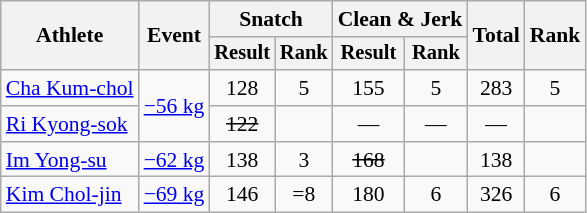<table class="wikitable" style="font-size:90%">
<tr>
<th rowspan="2">Athlete</th>
<th rowspan="2">Event</th>
<th colspan="2">Snatch</th>
<th colspan="2">Clean & Jerk</th>
<th rowspan="2">Total</th>
<th rowspan="2">Rank</th>
</tr>
<tr style="font-size:95%">
<th>Result</th>
<th>Rank</th>
<th>Result</th>
<th>Rank</th>
</tr>
<tr align=center>
<td align=left><a href='#'>Cha Kum-chol</a></td>
<td align=left rowspan=2><a href='#'>−56 kg</a></td>
<td>128</td>
<td>5</td>
<td>155</td>
<td>5</td>
<td>283</td>
<td>5</td>
</tr>
<tr align=center>
<td align=left><a href='#'>Ri Kyong-sok</a></td>
<td><s>122</s></td>
<td></td>
<td>—</td>
<td>—</td>
<td>—</td>
<td></td>
</tr>
<tr align=center>
<td align=left><a href='#'>Im Yong-su</a></td>
<td align=left><a href='#'>−62 kg</a></td>
<td>138</td>
<td>3</td>
<td><s>168</s></td>
<td></td>
<td>138</td>
<td></td>
</tr>
<tr align=center>
<td align=left><a href='#'>Kim Chol-jin</a></td>
<td align=left><a href='#'>−69 kg</a></td>
<td>146</td>
<td>=8</td>
<td>180</td>
<td>6</td>
<td>326</td>
<td>6</td>
</tr>
</table>
